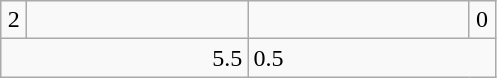<table class="wikitable">
<tr>
<td align="center" width="10">2</td>
<td align="center" width="140"></td>
<td align="center" width="140"></td>
<td align="center" width="10">0</td>
</tr>
<tr>
<td colspan="2" align="right">5.5</td>
<td colspan="2">0.5</td>
</tr>
</table>
